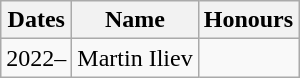<table class="wikitable">
<tr>
<th>Dates</th>
<th>Name</th>
<th>Honours</th>
</tr>
<tr>
<td>2022–</td>
<td> Martin Iliev</td>
<td></td>
</tr>
</table>
